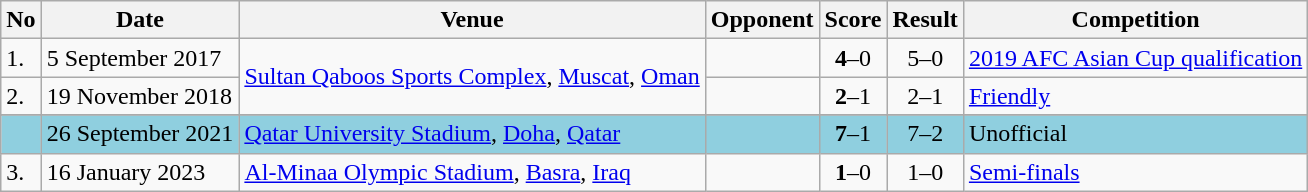<table class="wikitable" style="font-size:100%;">
<tr>
<th>No</th>
<th>Date</th>
<th>Venue</th>
<th>Opponent</th>
<th>Score</th>
<th>Result</th>
<th>Competition</th>
</tr>
<tr>
<td>1.</td>
<td>5 September 2017</td>
<td rowspan=2><a href='#'>Sultan Qaboos Sports Complex</a>, <a href='#'>Muscat</a>, <a href='#'>Oman</a></td>
<td></td>
<td align=center><strong>4</strong>–0</td>
<td align=center>5–0</td>
<td><a href='#'>2019 AFC Asian Cup qualification</a></td>
</tr>
<tr>
<td>2.</td>
<td>19 November 2018</td>
<td></td>
<td align=center><strong>2</strong>–1</td>
<td align=center>2–1</td>
<td><a href='#'>Friendly</a></td>
</tr>
<tr>
</tr>
<tr style="background:#8fcfdf;">
</tr>
<tr style="background:#8fcfdf;">
<td></td>
<td>26 September 2021</td>
<td><a href='#'>Qatar University Stadium</a>, <a href='#'>Doha</a>, <a href='#'>Qatar</a></td>
<td></td>
<td align=center><strong>7</strong>–1</td>
<td align=center>7–2</td>
<td>Unofficial</td>
</tr>
<tr>
<td>3.</td>
<td>16 January 2023</td>
<td><a href='#'>Al-Minaa Olympic Stadium</a>, <a href='#'>Basra</a>, <a href='#'>Iraq</a></td>
<td></td>
<td align=center><strong>1</strong>–0</td>
<td align=center>1–0</td>
<td><a href='#'>Semi-finals</a></td>
</tr>
</table>
